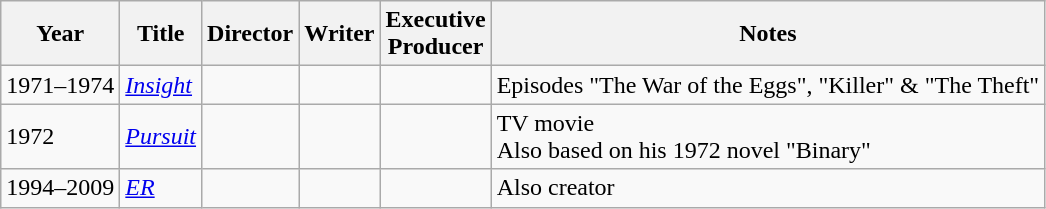<table class="wikitable">
<tr>
<th>Year</th>
<th>Title</th>
<th>Director</th>
<th>Writer</th>
<th>Executive<br>Producer</th>
<th>Notes</th>
</tr>
<tr>
<td>1971–1974</td>
<td><em><a href='#'>Insight</a></em></td>
<td></td>
<td></td>
<td></td>
<td>Episodes "The War of the Eggs", "Killer" & "The Theft"</td>
</tr>
<tr>
<td>1972</td>
<td><em><a href='#'>Pursuit</a></em></td>
<td></td>
<td></td>
<td></td>
<td>TV movie<br> Also based on his 1972 novel "Binary"</td>
</tr>
<tr>
<td>1994–2009</td>
<td><em><a href='#'>ER</a></em></td>
<td></td>
<td></td>
<td></td>
<td>Also creator</td>
</tr>
</table>
